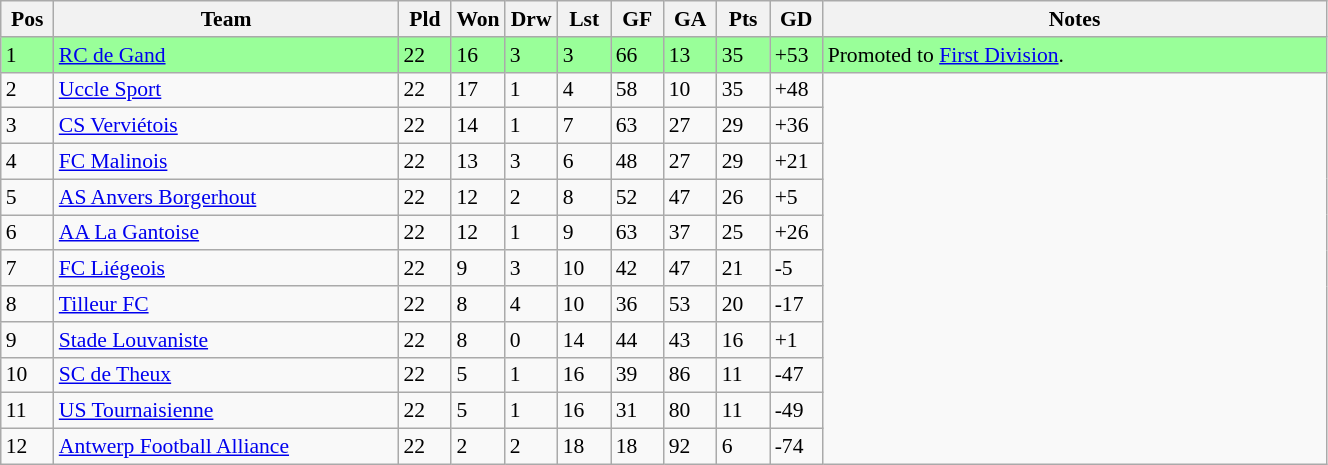<table class="wikitable" width=70% style="font-size:90%">
<tr>
<th width=4%><strong>Pos</strong></th>
<th width=26%><strong>Team</strong></th>
<th width=4%><strong>Pld</strong></th>
<th width=4%><strong>Won</strong></th>
<th width=4%><strong>Drw</strong></th>
<th width=4%><strong>Lst</strong></th>
<th width=4%><strong>GF</strong></th>
<th width=4%><strong>GA</strong></th>
<th width=4%><strong>Pts</strong></th>
<th width=4%><strong>GD</strong></th>
<th width=38%><strong>Notes</strong></th>
</tr>
<tr bgcolor=#99ff99>
<td>1</td>
<td><a href='#'>RC de Gand</a></td>
<td>22</td>
<td>16</td>
<td>3</td>
<td>3</td>
<td>66</td>
<td>13</td>
<td>35</td>
<td>+53</td>
<td>Promoted to <a href='#'>First Division</a>.</td>
</tr>
<tr>
<td>2</td>
<td><a href='#'>Uccle Sport</a></td>
<td>22</td>
<td>17</td>
<td>1</td>
<td>4</td>
<td>58</td>
<td>10</td>
<td>35</td>
<td>+48</td>
</tr>
<tr>
<td>3</td>
<td><a href='#'>CS Verviétois</a></td>
<td>22</td>
<td>14</td>
<td>1</td>
<td>7</td>
<td>63</td>
<td>27</td>
<td>29</td>
<td>+36</td>
</tr>
<tr>
<td>4</td>
<td><a href='#'>FC Malinois</a></td>
<td>22</td>
<td>13</td>
<td>3</td>
<td>6</td>
<td>48</td>
<td>27</td>
<td>29</td>
<td>+21</td>
</tr>
<tr>
<td>5</td>
<td><a href='#'>AS Anvers Borgerhout</a></td>
<td>22</td>
<td>12</td>
<td>2</td>
<td>8</td>
<td>52</td>
<td>47</td>
<td>26</td>
<td>+5</td>
</tr>
<tr>
<td>6</td>
<td><a href='#'>AA La Gantoise</a></td>
<td>22</td>
<td>12</td>
<td>1</td>
<td>9</td>
<td>63</td>
<td>37</td>
<td>25</td>
<td>+26</td>
</tr>
<tr>
<td>7</td>
<td><a href='#'>FC Liégeois</a></td>
<td>22</td>
<td>9</td>
<td>3</td>
<td>10</td>
<td>42</td>
<td>47</td>
<td>21</td>
<td>-5</td>
</tr>
<tr>
<td>8</td>
<td><a href='#'>Tilleur FC</a></td>
<td>22</td>
<td>8</td>
<td>4</td>
<td>10</td>
<td>36</td>
<td>53</td>
<td>20</td>
<td>-17</td>
</tr>
<tr>
<td>9</td>
<td><a href='#'>Stade Louvaniste</a></td>
<td>22</td>
<td>8</td>
<td>0</td>
<td>14</td>
<td>44</td>
<td>43</td>
<td>16</td>
<td>+1</td>
</tr>
<tr>
<td>10</td>
<td><a href='#'>SC de Theux</a></td>
<td>22</td>
<td>5</td>
<td>1</td>
<td>16</td>
<td>39</td>
<td>86</td>
<td>11</td>
<td>-47</td>
</tr>
<tr>
<td>11</td>
<td><a href='#'>US Tournaisienne</a></td>
<td>22</td>
<td>5</td>
<td>1</td>
<td>16</td>
<td>31</td>
<td>80</td>
<td>11</td>
<td>-49</td>
</tr>
<tr>
<td>12</td>
<td><a href='#'>Antwerp Football Alliance</a></td>
<td>22</td>
<td>2</td>
<td>2</td>
<td>18</td>
<td>18</td>
<td>92</td>
<td>6</td>
<td>-74</td>
</tr>
</table>
